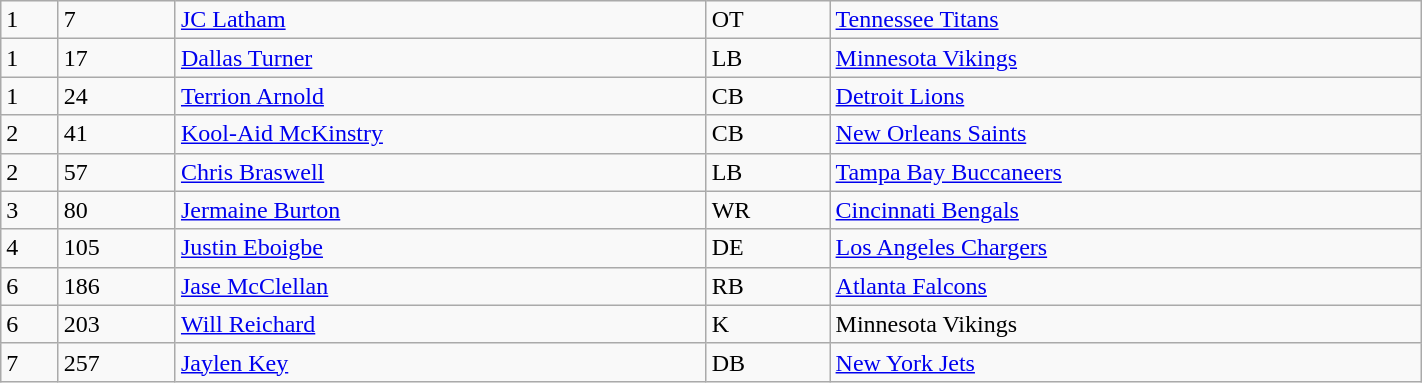<table class="wikitable" style="width:75%;">
<tr>
<td>1</td>
<td>7</td>
<td><a href='#'>JC Latham</a></td>
<td>OT</td>
<td><a href='#'>Tennessee Titans</a></td>
</tr>
<tr>
<td>1</td>
<td>17</td>
<td><a href='#'>Dallas Turner</a></td>
<td>LB</td>
<td><a href='#'>Minnesota Vikings</a></td>
</tr>
<tr>
<td>1</td>
<td>24</td>
<td><a href='#'>Terrion Arnold</a></td>
<td>CB</td>
<td><a href='#'>Detroit Lions</a></td>
</tr>
<tr>
<td>2</td>
<td>41</td>
<td><a href='#'>Kool-Aid McKinstry</a></td>
<td>CB</td>
<td><a href='#'>New Orleans Saints</a></td>
</tr>
<tr>
<td>2</td>
<td>57</td>
<td><a href='#'>Chris Braswell</a></td>
<td>LB</td>
<td><a href='#'>Tampa Bay Buccaneers</a></td>
</tr>
<tr>
<td>3</td>
<td>80</td>
<td><a href='#'>Jermaine Burton</a></td>
<td>WR</td>
<td><a href='#'>Cincinnati Bengals</a></td>
</tr>
<tr>
<td>4</td>
<td>105</td>
<td><a href='#'>Justin Eboigbe</a></td>
<td>DE</td>
<td><a href='#'>Los Angeles Chargers</a></td>
</tr>
<tr>
<td>6</td>
<td>186</td>
<td><a href='#'>Jase McClellan</a></td>
<td>RB</td>
<td><a href='#'>Atlanta Falcons</a></td>
</tr>
<tr>
<td>6</td>
<td>203</td>
<td><a href='#'>Will Reichard</a></td>
<td>K</td>
<td>Minnesota Vikings</td>
</tr>
<tr>
<td>7</td>
<td>257</td>
<td><a href='#'>Jaylen Key</a></td>
<td>DB</td>
<td><a href='#'>New York Jets</a></td>
</tr>
</table>
